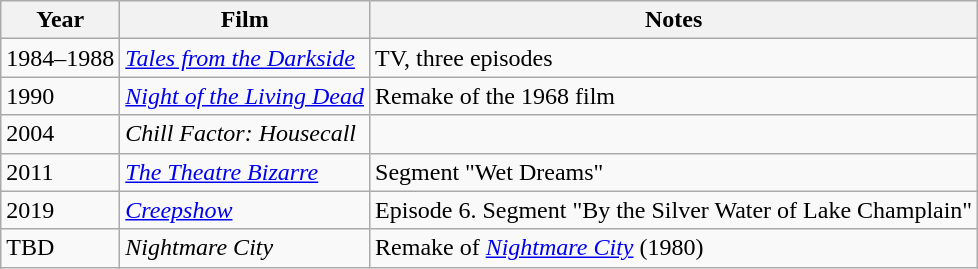<table class="wikitable">
<tr>
<th>Year</th>
<th>Film</th>
<th>Notes</th>
</tr>
<tr>
<td>1984–1988</td>
<td><em><a href='#'>Tales from the Darkside</a></em></td>
<td>TV, three episodes</td>
</tr>
<tr>
<td>1990</td>
<td><em><a href='#'>Night of the Living Dead</a></em></td>
<td>Remake of the 1968 film</td>
</tr>
<tr>
<td>2004</td>
<td><em>Chill Factor: Housecall</em></td>
<td></td>
</tr>
<tr>
<td>2011</td>
<td><em><a href='#'>The Theatre Bizarre</a></em></td>
<td>Segment "Wet Dreams"</td>
</tr>
<tr>
<td>2019</td>
<td><em><a href='#'>Creepshow</a></em></td>
<td>Episode 6. Segment "By the Silver Water of Lake Champlain"</td>
</tr>
<tr>
<td>TBD</td>
<td><em>Nightmare City</em></td>
<td>Remake of <em><a href='#'>Nightmare City</a></em> (1980)</td>
</tr>
</table>
